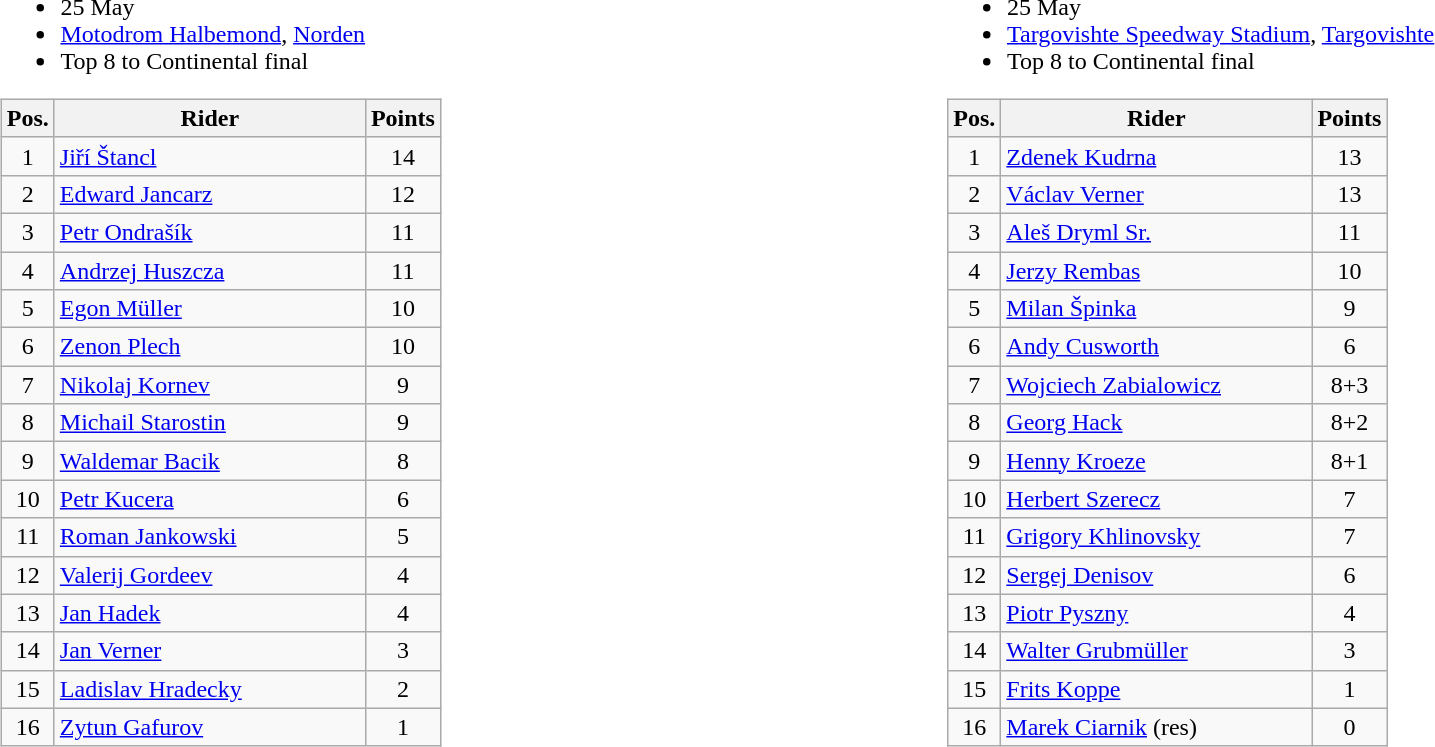<table width=100%>
<tr>
<td width=50% valign=top><br><ul><li>25 May</li><li> <a href='#'>Motodrom Halbemond</a>, <a href='#'>Norden</a></li><li>Top 8 to Continental final</li></ul><table class="wikitable" style="text-align:center;">
<tr>
<th width=25px>Pos.</th>
<th width=200px>Rider</th>
<th width=40px>Points</th>
</tr>
<tr>
<td>1</td>
<td align=left> <a href='#'>Jiří Štancl</a></td>
<td>14</td>
</tr>
<tr>
<td>2</td>
<td align=left> <a href='#'>Edward Jancarz</a></td>
<td>12</td>
</tr>
<tr>
<td>3</td>
<td align=left> <a href='#'>Petr Ondrašík</a></td>
<td>11</td>
</tr>
<tr>
<td>4</td>
<td align=left> <a href='#'>Andrzej Huszcza</a></td>
<td>11</td>
</tr>
<tr>
<td>5</td>
<td align=left> <a href='#'>Egon Müller</a></td>
<td>10</td>
</tr>
<tr>
<td>6</td>
<td align=left> <a href='#'>Zenon Plech</a></td>
<td>10</td>
</tr>
<tr>
<td>7</td>
<td align=left> <a href='#'>Nikolaj Kornev</a></td>
<td>9</td>
</tr>
<tr>
<td>8</td>
<td align=left> <a href='#'>Michail Starostin</a></td>
<td>9</td>
</tr>
<tr>
<td>9</td>
<td align=left> <a href='#'>Waldemar Bacik</a></td>
<td>8</td>
</tr>
<tr>
<td>10</td>
<td align=left> <a href='#'>Petr Kucera</a></td>
<td>6</td>
</tr>
<tr>
<td>11</td>
<td align=left> <a href='#'>Roman Jankowski</a></td>
<td>5</td>
</tr>
<tr>
<td>12</td>
<td align=left> <a href='#'>Valerij Gordeev</a></td>
<td>4</td>
</tr>
<tr>
<td>13</td>
<td align=left> <a href='#'>Jan Hadek</a></td>
<td>4</td>
</tr>
<tr>
<td>14</td>
<td align=left> <a href='#'>Jan Verner</a></td>
<td>3</td>
</tr>
<tr>
<td>15</td>
<td align=left> <a href='#'>Ladislav Hradecky</a></td>
<td>2</td>
</tr>
<tr>
<td>16</td>
<td align=left> <a href='#'>Zytun Gafurov</a></td>
<td>1</td>
</tr>
</table>
</td>
<td width=50% valign=top><br><ul><li>25 May</li><li> <a href='#'>Targovishte Speedway Stadium</a>, <a href='#'>Targovishte</a></li><li>Top 8 to Continental final</li></ul><table class="wikitable" style="text-align:center;">
<tr>
<th width=25px>Pos.</th>
<th width=200px>Rider</th>
<th width=40px>Points</th>
</tr>
<tr>
<td>1</td>
<td align=left> <a href='#'>Zdenek Kudrna</a></td>
<td>13</td>
</tr>
<tr>
<td>2</td>
<td align=left> <a href='#'>Václav Verner</a></td>
<td>13</td>
</tr>
<tr>
<td>3</td>
<td align=left> <a href='#'>Aleš Dryml Sr.</a></td>
<td>11</td>
</tr>
<tr>
<td>4</td>
<td align=left> <a href='#'>Jerzy Rembas</a></td>
<td>10</td>
</tr>
<tr>
<td>5</td>
<td align=left> <a href='#'>Milan Špinka</a></td>
<td>9</td>
</tr>
<tr>
<td>6</td>
<td align=left> <a href='#'>Andy Cusworth</a></td>
<td>6</td>
</tr>
<tr>
<td>7</td>
<td align=left> <a href='#'>Wojciech Zabialowicz</a></td>
<td>8+3</td>
</tr>
<tr>
<td>8</td>
<td align=left> <a href='#'>Georg Hack</a></td>
<td>8+2</td>
</tr>
<tr>
<td>9</td>
<td align=left> <a href='#'>Henny Kroeze</a></td>
<td>8+1</td>
</tr>
<tr>
<td>10</td>
<td align=left> <a href='#'>Herbert Szerecz</a></td>
<td>7</td>
</tr>
<tr>
<td>11</td>
<td align=left> <a href='#'>Grigory Khlinovsky</a></td>
<td>7</td>
</tr>
<tr>
<td>12</td>
<td align=left> <a href='#'>Sergej Denisov</a></td>
<td>6</td>
</tr>
<tr>
<td>13</td>
<td align=left> <a href='#'>Piotr Pyszny</a></td>
<td>4</td>
</tr>
<tr>
<td>14</td>
<td align=left> <a href='#'>Walter Grubmüller</a></td>
<td>3</td>
</tr>
<tr>
<td>15</td>
<td align=left> <a href='#'>Frits Koppe</a></td>
<td>1</td>
</tr>
<tr>
<td>16</td>
<td align=left> <a href='#'>Marek Ciarnik</a> (res)</td>
<td>0</td>
</tr>
</table>
</td>
</tr>
</table>
